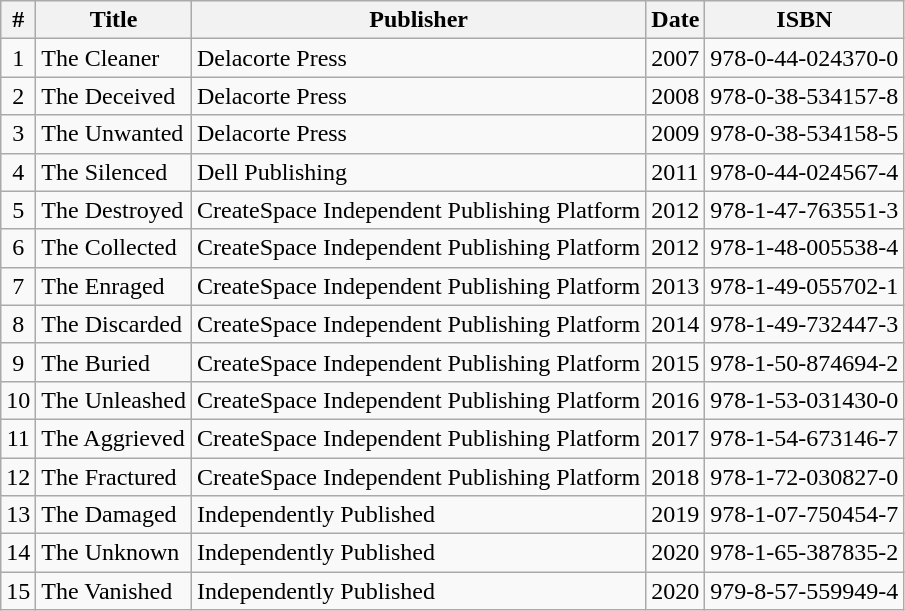<table class=wikitable>
<tr>
<th style="text-align:center">#</th>
<th>Title</th>
<th>Publisher</th>
<th style="text-align:center">Date</th>
<th>ISBN</th>
</tr>
<tr>
<td style="text-align:center">1</td>
<td>The Cleaner</td>
<td>Delacorte Press</td>
<td style="text-align:center">2007</td>
<td>978-0-44-024370-0</td>
</tr>
<tr>
<td style="text-align:center">2</td>
<td>The Deceived</td>
<td>Delacorte Press</td>
<td style="text-align:center">2008</td>
<td>978-0-38-534157-8</td>
</tr>
<tr>
<td style="text-align:center">3</td>
<td>The Unwanted</td>
<td>Delacorte Press</td>
<td style="text-align:center">2009</td>
<td>978-0-38-534158-5</td>
</tr>
<tr>
<td style="text-align:center">4</td>
<td>The Silenced</td>
<td>Dell Publishing</td>
<td>2011</td>
<td>978-0-44-024567-4</td>
</tr>
<tr>
<td style="text-align:center">5</td>
<td>The Destroyed</td>
<td>CreateSpace Independent Publishing Platform</td>
<td style="text-align:center">2012</td>
<td>978-1-47-763551-3</td>
</tr>
<tr>
<td style="text-align:center">6</td>
<td>The Collected</td>
<td>CreateSpace Independent Publishing Platform</td>
<td style="text-align:center">2012</td>
<td>978-1-48-005538-4</td>
</tr>
<tr>
<td style="text-align:center">7</td>
<td>The Enraged</td>
<td>CreateSpace Independent Publishing Platform</td>
<td style="text-align:center">2013</td>
<td>978-1-49-055702-1</td>
</tr>
<tr>
<td style="text-align:center">8</td>
<td>The Discarded</td>
<td>CreateSpace Independent Publishing Platform</td>
<td style="text-align:center">2014</td>
<td>978-1-49-732447-3</td>
</tr>
<tr>
<td style="text-align:center">9</td>
<td>The Buried</td>
<td>CreateSpace Independent Publishing Platform</td>
<td style="text-align:center">2015</td>
<td>978-1-50-874694-2</td>
</tr>
<tr>
<td style="text-align:center">10</td>
<td>The Unleashed</td>
<td>CreateSpace Independent Publishing Platform</td>
<td style="text-align:center">2016</td>
<td>978-1-53-031430-0</td>
</tr>
<tr>
<td style="text-align:center">11</td>
<td>The Aggrieved</td>
<td>CreateSpace Independent Publishing Platform</td>
<td style="text-align:center">2017</td>
<td>978-1-54-673146-7</td>
</tr>
<tr>
<td style="text-align:center">12</td>
<td>The Fractured</td>
<td>CreateSpace Independent Publishing Platform</td>
<td style="text-align:center">2018</td>
<td>978-1-72-030827-0</td>
</tr>
<tr>
<td style="text-align:center">13</td>
<td>The Damaged</td>
<td>Independently Published</td>
<td style="text-align:center">2019</td>
<td>978-1-07-750454-7</td>
</tr>
<tr>
<td style="text-align:center">14</td>
<td>The Unknown</td>
<td>Independently Published</td>
<td style="text-align:center">2020</td>
<td>978-1-65-387835-2</td>
</tr>
<tr>
<td style="text-align:center">15</td>
<td>The Vanished</td>
<td>Independently Published</td>
<td style="text-align:center">2020</td>
<td>979-8-57-559949-4</td>
</tr>
</table>
